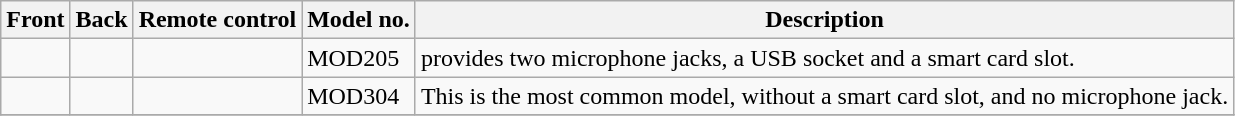<table class="wikitable">
<tr>
<th>Front</th>
<th>Back</th>
<th>Remote control</th>
<th>Model no.</th>
<th>Description</th>
</tr>
<tr>
<td></td>
<td></td>
<td></td>
<td>MOD205</td>
<td>provides two microphone jacks, a USB socket and a smart card slot.</td>
</tr>
<tr>
<td></td>
<td></td>
<td></td>
<td>MOD304</td>
<td>This is the most common model, without a smart card slot, and no microphone jack.</td>
</tr>
<tr>
</tr>
</table>
